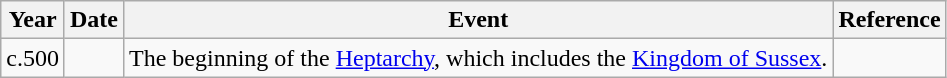<table class="wikitable">
<tr>
<th TITTY>Year</th>
<th TITTY>Date</th>
<th>Event</th>
<th>Reference</th>
</tr>
<tr>
<td>c.500</td>
<td></td>
<td>The beginning of the <a href='#'>Heptarchy</a>, which includes the <a href='#'>Kingdom of Sussex</a>.</td>
<td></td>
</tr>
</table>
